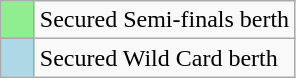<table class="wikitable">
<tr>
<td width=15 style="background-color:lightgreen;text-align:center;"></td>
<td>Secured Semi-finals berth</td>
</tr>
<tr>
<td width=15 style="background-color:lightblue;text-align:center;"></td>
<td>Secured Wild Card berth</td>
</tr>
</table>
